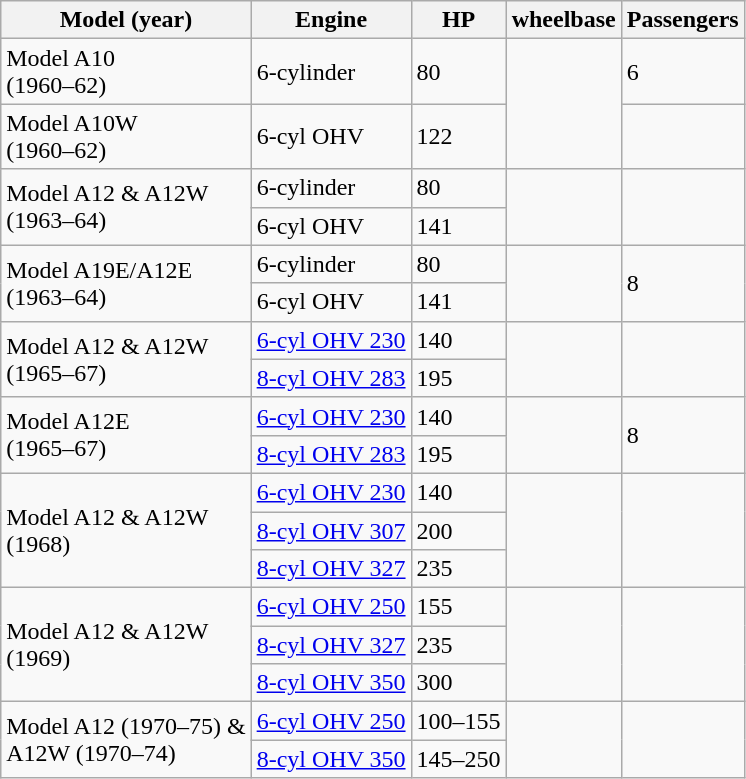<table class="wikitable floatright" |style="width:25em;font-size:90%;">
<tr>
<th>Model (year)</th>
<th>Engine</th>
<th>HP</th>
<th>wheelbase</th>
<th>Passengers</th>
</tr>
<tr>
<td>Model A10<br>(1960–62)</td>
<td>6-cylinder</td>
<td>80</td>
<td rowspan=2></td>
<td>6</td>
</tr>
<tr>
<td>Model A10W<br>(1960–62)</td>
<td>6-cyl OHV</td>
<td>122</td>
<td></td>
</tr>
<tr>
<td rowspan=2>Model A12 & A12W<br>(1963–64)</td>
<td>6-cylinder</td>
<td>80</td>
<td rowspan=2></td>
<td rowspan=2></td>
</tr>
<tr>
<td>6-cyl OHV</td>
<td>141</td>
</tr>
<tr>
<td rowspan=2>Model A19E/A12E<br>(1963–64)</td>
<td>6-cylinder</td>
<td>80</td>
<td rowspan=2></td>
<td rowspan=2>8</td>
</tr>
<tr>
<td>6-cyl OHV</td>
<td>141</td>
</tr>
<tr>
<td rowspan=2>Model A12 & A12W<br>(1965–67)</td>
<td><a href='#'>6-cyl OHV 230</a></td>
<td>140</td>
<td rowspan=2></td>
<td rowspan=2></td>
</tr>
<tr>
<td><a href='#'>8-cyl OHV 283</a></td>
<td>195</td>
</tr>
<tr>
<td rowspan=2>Model A12E<br>(1965–67)</td>
<td><a href='#'>6-cyl OHV 230</a></td>
<td>140</td>
<td rowspan=2></td>
<td rowspan=2>8</td>
</tr>
<tr>
<td><a href='#'>8-cyl OHV 283</a></td>
<td>195</td>
</tr>
<tr>
<td rowspan=3>Model A12 & A12W<br>(1968)</td>
<td><a href='#'>6-cyl OHV 230</a></td>
<td>140</td>
<td rowspan=3></td>
<td rowspan=3></td>
</tr>
<tr>
<td><a href='#'>8-cyl OHV 307</a></td>
<td>200</td>
</tr>
<tr>
<td><a href='#'>8-cyl OHV 327</a></td>
<td>235</td>
</tr>
<tr>
<td rowspan=3>Model A12 & A12W<br>(1969)</td>
<td><a href='#'>6-cyl OHV 250</a></td>
<td>155</td>
<td rowspan=3></td>
<td rowspan=3></td>
</tr>
<tr>
<td><a href='#'>8-cyl OHV 327</a></td>
<td>235</td>
</tr>
<tr>
<td><a href='#'>8-cyl OHV 350</a></td>
<td>300</td>
</tr>
<tr>
<td rowspan=2>Model A12 (1970–75) &<br>A12W (1970–74)</td>
<td><a href='#'>6-cyl OHV 250</a></td>
<td>100–155</td>
<td rowspan=3></td>
<td rowspan=2></td>
</tr>
<tr>
<td><a href='#'>8-cyl OHV 350</a></td>
<td>145–250</td>
</tr>
</table>
